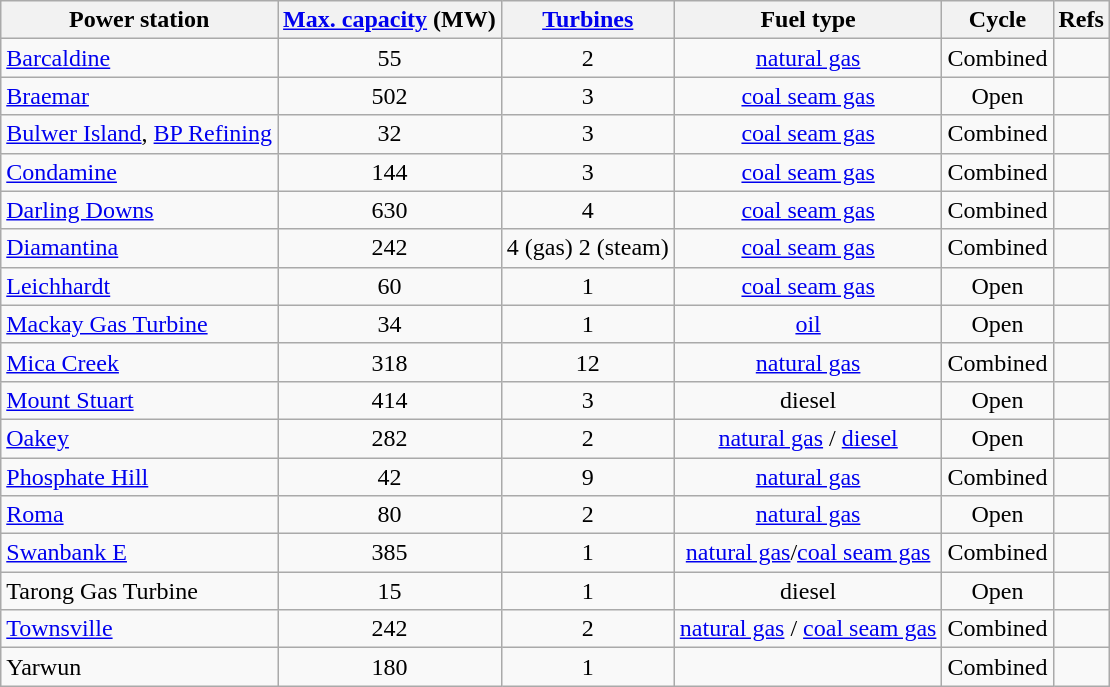<table class="wikitable sortable" style="text-align: center">
<tr>
<th>Power station</th>
<th><a href='#'>Max. capacity</a> (MW)</th>
<th><a href='#'>Turbines</a></th>
<th>Fuel type</th>
<th>Cycle</th>
<th>Refs</th>
</tr>
<tr>
<td align="left"><a href='#'>Barcaldine</a></td>
<td>55</td>
<td>2</td>
<td><a href='#'>natural gas</a></td>
<td>Combined</td>
<td></td>
</tr>
<tr>
<td align="left"><a href='#'>Braemar</a></td>
<td>502</td>
<td>3</td>
<td><a href='#'>coal seam gas</a></td>
<td>Open</td>
<td></td>
</tr>
<tr>
<td align="left"><a href='#'>Bulwer Island</a>, <a href='#'>BP Refining</a></td>
<td>32</td>
<td>3</td>
<td><a href='#'>coal seam gas</a></td>
<td>Combined</td>
<td></td>
</tr>
<tr>
<td align="left"><a href='#'>Condamine</a></td>
<td>144</td>
<td>3</td>
<td><a href='#'>coal seam gas</a></td>
<td>Combined</td>
<td></td>
</tr>
<tr>
<td align="left"><a href='#'>Darling Downs</a></td>
<td>630</td>
<td>4</td>
<td><a href='#'>coal seam gas</a></td>
<td>Combined</td>
<td></td>
</tr>
<tr>
<td align="left"><a href='#'>Diamantina</a></td>
<td>242</td>
<td>4 (gas) 2 (steam)</td>
<td><a href='#'>coal seam gas</a></td>
<td>Combined</td>
<td></td>
</tr>
<tr>
<td align="left"><a href='#'>Leichhardt</a></td>
<td>60</td>
<td>1</td>
<td><a href='#'>coal seam gas</a></td>
<td>Open</td>
<td></td>
</tr>
<tr>
<td align="left"><a href='#'>Mackay Gas Turbine</a></td>
<td>34</td>
<td>1</td>
<td><a href='#'>oil</a></td>
<td>Open</td>
<td></td>
</tr>
<tr>
<td align="left"><a href='#'>Mica Creek</a></td>
<td>318</td>
<td>12</td>
<td><a href='#'>natural gas</a></td>
<td>Combined</td>
<td></td>
</tr>
<tr>
<td align="left"><a href='#'>Mount Stuart</a></td>
<td>414</td>
<td>3</td>
<td>diesel</td>
<td>Open</td>
<td></td>
</tr>
<tr>
<td align="left"><a href='#'>Oakey</a></td>
<td>282</td>
<td>2</td>
<td><a href='#'>natural gas</a> / <a href='#'>diesel</a></td>
<td>Open</td>
<td></td>
</tr>
<tr>
<td align="left"><a href='#'>Phosphate Hill</a></td>
<td>42</td>
<td>9</td>
<td><a href='#'>natural gas</a></td>
<td>Combined</td>
<td></td>
</tr>
<tr>
<td align="left"><a href='#'>Roma</a></td>
<td>80</td>
<td>2</td>
<td><a href='#'>natural gas</a></td>
<td>Open</td>
<td></td>
</tr>
<tr>
<td align="left"><a href='#'>Swanbank E</a></td>
<td>385</td>
<td>1</td>
<td><a href='#'>natural gas</a>/<a href='#'>coal seam gas</a></td>
<td>Combined</td>
<td></td>
</tr>
<tr>
<td align="left">Tarong Gas Turbine</td>
<td>15</td>
<td>1</td>
<td>diesel</td>
<td>Open</td>
<td></td>
</tr>
<tr>
<td align="left"><a href='#'>Townsville</a></td>
<td>242</td>
<td>2</td>
<td><a href='#'>natural gas</a> / <a href='#'>coal seam gas</a></td>
<td>Combined</td>
<td></td>
</tr>
<tr>
<td align="left">Yarwun</td>
<td>180</td>
<td>1</td>
<td></td>
<td>Combined</td>
<td></td>
</tr>
</table>
